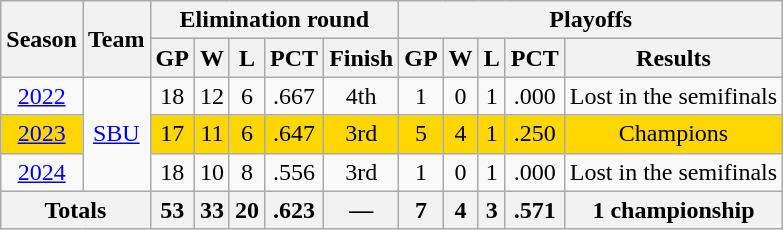<table class="wikitable" style="text-align:center">
<tr>
<th rowspan="2">Season</th>
<th rowspan="2">Team</th>
<th colspan="5">Elimination round</th>
<th colspan="5">Playoffs</th>
</tr>
<tr>
<th>GP</th>
<th>W</th>
<th>L</th>
<th>PCT</th>
<th>Finish</th>
<th>GP</th>
<th>W</th>
<th>L</th>
<th>PCT</th>
<th>Results</th>
</tr>
<tr>
<td><a href='#'>2022</a></td>
<td rowspan="3"><a href='#'>SBU</a></td>
<td>18</td>
<td>12</td>
<td>6</td>
<td>.667</td>
<td>4th</td>
<td>1</td>
<td>0</td>
<td>1</td>
<td>.000</td>
<td>Lost in the semifinals</td>
</tr>
<tr>
<td bgcolor="#FFD700"><a href='#'>2023</a></td>
<td bgcolor="#FFD700">17</td>
<td bgcolor="#FFD700">11</td>
<td bgcolor="#FFD700">6</td>
<td bgcolor="#FFD700">.647</td>
<td bgcolor="#FFD700">3rd</td>
<td bgcolor="#FFD700">5</td>
<td bgcolor="#FFD700">4</td>
<td bgcolor="#FFD700">1</td>
<td bgcolor="#FFD700">.250</td>
<td bgcolor="#FFD700">Champions</td>
</tr>
<tr>
<td><a href='#'>2024</a></td>
<td>18</td>
<td>10</td>
<td>8</td>
<td>.556</td>
<td>3rd</td>
<td>1</td>
<td>0</td>
<td>1</td>
<td>.000</td>
<td>Lost in the semifinals</td>
</tr>
<tr>
<th colspan="2">Totals</th>
<th>53</th>
<th>33</th>
<th>20</th>
<th>.623</th>
<th>—</th>
<th>7</th>
<th>4</th>
<th>3</th>
<th>.571</th>
<th>1 championship</th>
</tr>
</table>
